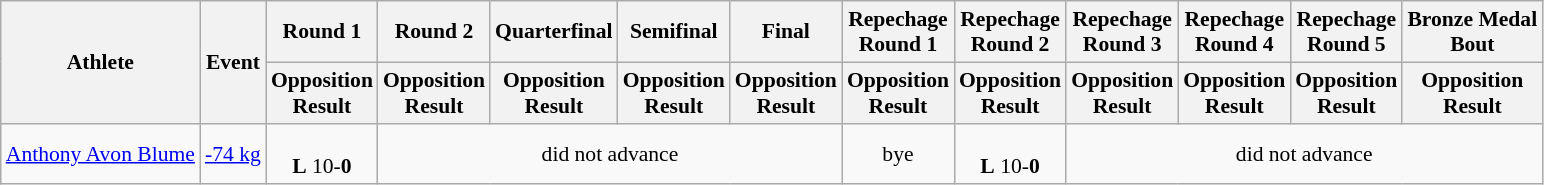<table class=wikitable style=font-size:90%>
<tr>
<th rowspan=2>Athlete</th>
<th rowspan=2>Event</th>
<th>Round 1</th>
<th>Round 2</th>
<th>Quarterfinal</th>
<th>Semifinal</th>
<th>Final</th>
<th>Repechage<br>Round 1</th>
<th>Repechage<br>Round 2</th>
<th>Repechage<br>Round 3</th>
<th>Repechage<br>Round 4</th>
<th>Repechage<br>Round 5</th>
<th>Bronze Medal<br>Bout</th>
</tr>
<tr>
<th>Opposition<br>Result</th>
<th>Opposition<br>Result</th>
<th>Opposition<br>Result</th>
<th>Opposition<br>Result</th>
<th>Opposition<br>Result</th>
<th>Opposition<br>Result</th>
<th>Opposition<br>Result</th>
<th>Opposition<br>Result</th>
<th>Opposition<br>Result</th>
<th>Opposition<br>Result</th>
<th>Opposition<br>Result</th>
</tr>
<tr>
<td><a href='#'>Anthony Avon Blume</a></td>
<td><a href='#'>-74 kg</a></td>
<td align=center><br><strong>L</strong> 10-<strong>0</strong></td>
<td align=center colspan=4>did not advance</td>
<td align=center>bye</td>
<td align=center><br><strong>L</strong> 10-<strong>0</strong></td>
<td align=center colspan=4>did not advance</td>
</tr>
</table>
